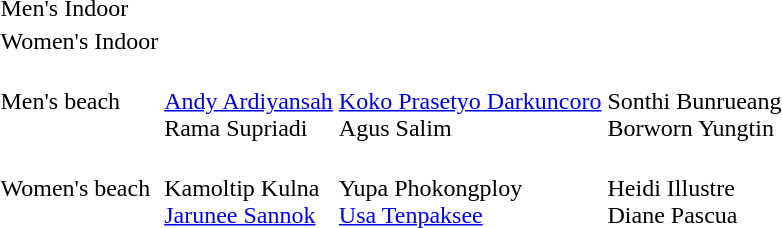<table>
<tr>
<td>Men's Indoor</td>
<td></td>
<td></td>
<td></td>
</tr>
<tr>
<td>Women's Indoor</td>
<td></td>
<td></td>
<td></td>
</tr>
<tr>
<td>Men's beach</td>
<td> <br> <a href='#'>Andy Ardiyansah</a> <br> Rama Supriadi</td>
<td> <br> <a href='#'>Koko Prasetyo Darkuncoro</a> <br> Agus Salim</td>
<td> <br> Sonthi Bunrueang <br> Borworn Yungtin</td>
</tr>
<tr>
<td>Women's beach</td>
<td> <br> Kamoltip Kulna <br> <a href='#'>Jarunee Sannok</a></td>
<td> <br> Yupa Phokongploy <br> <a href='#'>Usa Tenpaksee</a></td>
<td> <br> Heidi Illustre <br> Diane Pascua</td>
</tr>
</table>
